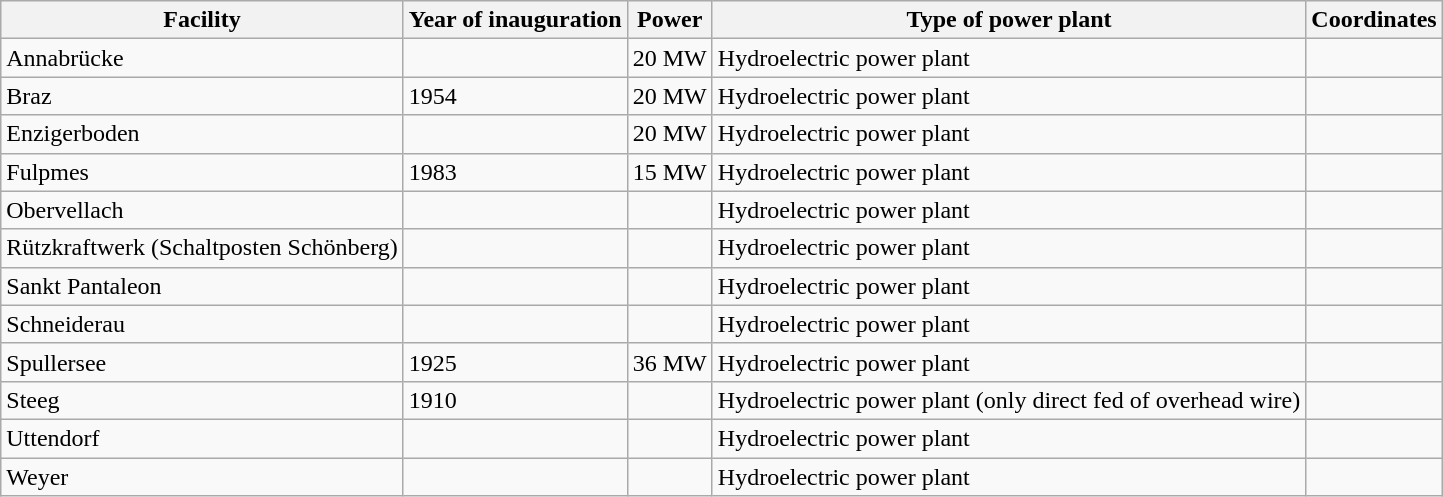<table class="wikitable sortable">
<tr>
<th>Facility</th>
<th>Year of inauguration</th>
<th>Power</th>
<th>Type of power plant</th>
<th>Coordinates</th>
</tr>
<tr>
<td>Annabrücke</td>
<td></td>
<td>20 MW</td>
<td>Hydroelectric power plant</td>
<td></td>
</tr>
<tr>
<td>Braz</td>
<td>1954</td>
<td>20 MW</td>
<td>Hydroelectric power plant</td>
<td></td>
</tr>
<tr>
<td>Enzigerboden</td>
<td></td>
<td>20 MW</td>
<td>Hydroelectric power plant</td>
<td></td>
</tr>
<tr>
<td>Fulpmes</td>
<td>1983</td>
<td>15 MW</td>
<td>Hydroelectric power plant</td>
<td></td>
</tr>
<tr>
<td>Obervellach</td>
<td></td>
<td></td>
<td>Hydroelectric power plant</td>
<td></td>
</tr>
<tr>
<td>Rützkraftwerk (Schaltposten Schönberg)</td>
<td></td>
<td></td>
<td>Hydroelectric power plant</td>
<td></td>
</tr>
<tr>
<td>Sankt Pantaleon</td>
<td></td>
<td></td>
<td>Hydroelectric power plant</td>
<td></td>
</tr>
<tr>
<td>Schneiderau</td>
<td></td>
<td></td>
<td>Hydroelectric power plant</td>
<td></td>
</tr>
<tr>
<td>Spullersee</td>
<td>1925</td>
<td>36 MW</td>
<td>Hydroelectric power plant</td>
<td></td>
</tr>
<tr>
<td>Steeg</td>
<td>1910</td>
<td></td>
<td>Hydroelectric power plant (only direct fed of overhead wire)</td>
<td></td>
</tr>
<tr>
<td>Uttendorf</td>
<td></td>
<td></td>
<td>Hydroelectric power plant</td>
<td></td>
</tr>
<tr>
<td>Weyer</td>
<td></td>
<td></td>
<td>Hydroelectric power plant</td>
<td></td>
</tr>
</table>
